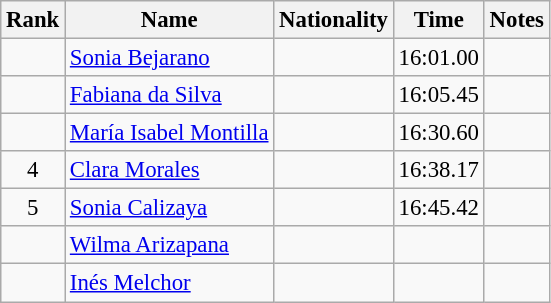<table class="wikitable sortable" style="text-align:center;font-size:95%">
<tr>
<th>Rank</th>
<th>Name</th>
<th>Nationality</th>
<th>Time</th>
<th>Notes</th>
</tr>
<tr>
<td></td>
<td align=left><a href='#'>Sonia Bejarano</a></td>
<td align=left></td>
<td>16:01.00</td>
<td></td>
</tr>
<tr>
<td></td>
<td align=left><a href='#'>Fabiana da Silva</a></td>
<td align=left></td>
<td>16:05.45</td>
<td></td>
</tr>
<tr>
<td></td>
<td align=left><a href='#'>María Isabel Montilla</a></td>
<td align=left></td>
<td>16:30.60</td>
<td></td>
</tr>
<tr>
<td>4</td>
<td align=left><a href='#'>Clara Morales</a></td>
<td align=left></td>
<td>16:38.17</td>
<td></td>
</tr>
<tr>
<td>5</td>
<td align=left><a href='#'>Sonia Calizaya</a></td>
<td align=left></td>
<td>16:45.42</td>
<td></td>
</tr>
<tr>
<td></td>
<td align=left><a href='#'>Wilma Arizapana</a></td>
<td align=left></td>
<td></td>
<td></td>
</tr>
<tr>
<td></td>
<td align=left><a href='#'>Inés Melchor</a></td>
<td align=left></td>
<td></td>
<td></td>
</tr>
</table>
